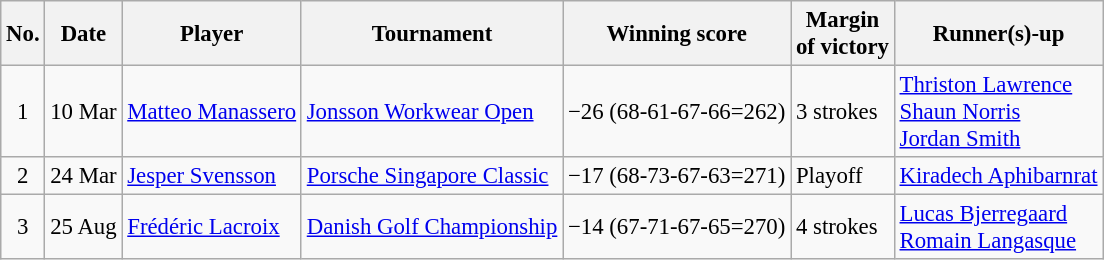<table class="wikitable" style="font-size:95%;">
<tr>
<th>No.</th>
<th>Date</th>
<th>Player</th>
<th>Tournament</th>
<th>Winning score</th>
<th>Margin<br>of victory</th>
<th>Runner(s)-up</th>
</tr>
<tr>
<td align=center>1</td>
<td>10 Mar</td>
<td> <a href='#'>Matteo Manassero</a></td>
<td><a href='#'>Jonsson Workwear Open</a></td>
<td>−26 (68-61-67-66=262)</td>
<td>3 strokes</td>
<td> <a href='#'>Thriston Lawrence</a><br> <a href='#'>Shaun Norris</a><br> <a href='#'>Jordan Smith</a></td>
</tr>
<tr>
<td align=center>2</td>
<td>24 Mar</td>
<td> <a href='#'>Jesper Svensson</a></td>
<td><a href='#'>Porsche Singapore Classic</a></td>
<td>−17 (68-73-67-63=271)</td>
<td>Playoff</td>
<td> <a href='#'>Kiradech Aphibarnrat</a></td>
</tr>
<tr>
<td align=center>3</td>
<td>25 Aug</td>
<td> <a href='#'>Frédéric Lacroix</a></td>
<td><a href='#'>Danish Golf Championship</a></td>
<td>−14 (67-71-67-65=270)</td>
<td>4 strokes</td>
<td> <a href='#'>Lucas Bjerregaard</a><br> <a href='#'>Romain Langasque</a></td>
</tr>
</table>
